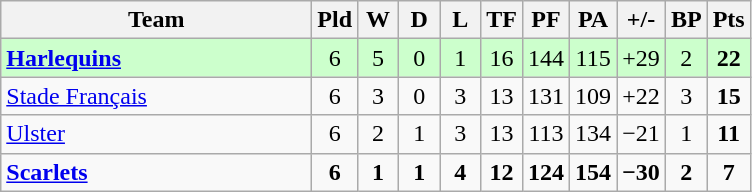<table class="wikitable" style="text-align:center">
<tr>
<th width="200">Team</th>
<th width="20">Pld</th>
<th width="20">W</th>
<th width="20">D</th>
<th width="20">L</th>
<th width="20">TF</th>
<th width="20">PF</th>
<th width="20">PA</th>
<th width="25">+/-</th>
<th width="20">BP</th>
<th width="20">Pts</th>
</tr>
<tr bgcolor="#ccffcc">
<td align=left> <strong><a href='#'>Harlequins</a></strong></td>
<td>6</td>
<td>5</td>
<td>0</td>
<td>1</td>
<td>16</td>
<td>144</td>
<td>115</td>
<td>+29</td>
<td>2</td>
<td><strong>22</strong></td>
</tr>
<tr>
<td align=left> <a href='#'>Stade Français</a></td>
<td>6</td>
<td>3</td>
<td>0</td>
<td>3</td>
<td>13</td>
<td>131</td>
<td>109</td>
<td>+22</td>
<td>3</td>
<td><strong>15</strong></td>
</tr>
<tr>
<td align=left> <a href='#'>Ulster</a></td>
<td>6</td>
<td>2</td>
<td>1</td>
<td>3</td>
<td>13</td>
<td>113</td>
<td>134</td>
<td>−21</td>
<td>1</td>
<td><strong>11</strong></td>
</tr>
<tr>
<td align=left> <strong><a href='#'>Scarlets</a></strong></td>
<td><strong>6</strong></td>
<td><strong>1</strong></td>
<td><strong>1</strong></td>
<td><strong>4</strong></td>
<td><strong>12</strong></td>
<td><strong>124</strong></td>
<td><strong>154</strong></td>
<td><strong>−30</strong></td>
<td><strong>2</strong></td>
<td><strong>7</strong></td>
</tr>
</table>
